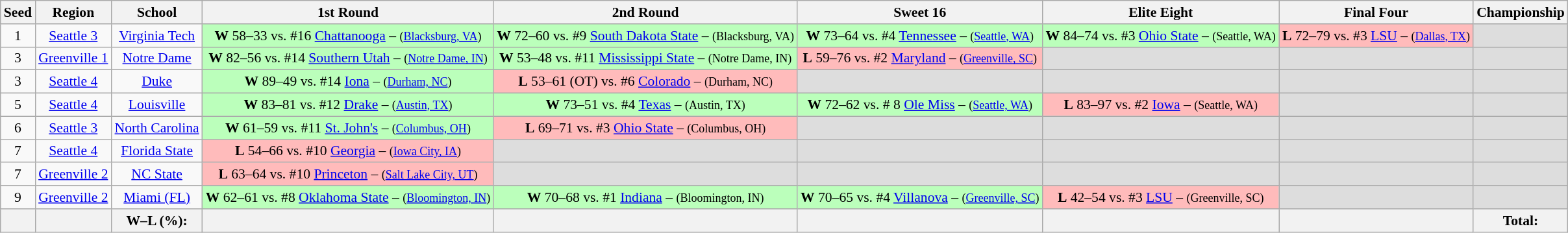<table class="sortable wikitable" style="white-space:nowrap; text-align:center; font-size:90%;">
<tr>
<th>Seed</th>
<th>Region</th>
<th>School</th>
<th>1st Round</th>
<th>2nd Round</th>
<th>Sweet 16</th>
<th>Elite Eight</th>
<th>Final Four</th>
<th>Championship</th>
</tr>
<tr>
<td>1</td>
<td><a href='#'>Seattle 3</a></td>
<td><a href='#'>Virginia Tech</a></td>
<td style="background:#bfb;"><strong>W</strong> 58–33 vs. #16 <a href='#'>Chattanooga</a> – <small>(<a href='#'>Blacksburg, VA</a>)</small></td>
<td style="background:#bfb;"><strong>W</strong> 72–60 vs. #9 <a href='#'>South Dakota State</a> – <small>(Blacksburg, VA)</small></td>
<td style="background:#bfb;"><strong>W</strong> 73–64 vs. #4 <a href='#'>Tennessee</a> – <small>(<a href='#'>Seattle, WA</a>)</small></td>
<td style="background:#bfb;"><strong>W</strong> 84–74 vs. #3 <a href='#'>Ohio State</a> – <small>(Seattle, WA)</small></td>
<td style="background:#fbb;"><strong>L</strong> 72–79 vs. #3 <a href='#'>LSU</a> – <small>(<a href='#'>Dallas, TX</a>)</small></td>
<td style="background:#ddd;"></td>
</tr>
<tr>
<td>3</td>
<td><a href='#'>Greenville 1</a></td>
<td><a href='#'>Notre Dame</a></td>
<td style="background:#bfb;"><strong>W</strong> 82–56 vs. #14 <a href='#'>Southern Utah</a> – <small>(<a href='#'>Notre Dame, IN</a>)</small></td>
<td style="background:#bfb;"><strong>W</strong> 53–48 vs. #11 <a href='#'>Mississippi State</a> – <small>(Notre Dame, IN)</small></td>
<td style="background:#fbb;"><strong>L</strong> 59–76 vs. #2 <a href='#'>Maryland</a> – <small>(<a href='#'>Greenville, SC</a>)</small></td>
<td style="background:#ddd;"></td>
<td style="background:#ddd;"></td>
<td style="background:#ddd;"></td>
</tr>
<tr>
<td>3</td>
<td><a href='#'>Seattle 4</a></td>
<td><a href='#'>Duke</a></td>
<td style="background:#bfb;"><strong>W</strong> 89–49 vs. #14 <a href='#'>Iona</a> – <small>(<a href='#'>Durham, NC</a>)</small></td>
<td style="background:#fbb;"><strong>L</strong> 53–61 (OT) vs. #6 <a href='#'>Colorado</a> – <small>(Durham, NC)</small></td>
<td style="background:#ddd;"></td>
<td style="background:#ddd;"></td>
<td style="background:#ddd;"></td>
<td style="background:#ddd;"></td>
</tr>
<tr>
<td>5</td>
<td><a href='#'>Seattle 4</a></td>
<td><a href='#'>Louisville</a></td>
<td style="background:#bfb;"><strong>W</strong> 83–81 vs. #12 <a href='#'>Drake</a> – <small>(<a href='#'>Austin, TX</a>)</small></td>
<td style="background:#bfb;"><strong>W</strong> 73–51 vs. #4 <a href='#'>Texas</a> – <small>(Austin, TX)</small></td>
<td style="background:#bfb;"><strong>W</strong> 72–62 vs. # 8 <a href='#'>Ole Miss</a> – <small>(<a href='#'>Seattle, WA</a>)</small></td>
<td style="background:#fbb;"><strong>L</strong> 83–97 vs. #2 <a href='#'>Iowa</a> – <small>(Seattle, WA)</small></td>
<td style="background:#ddd;"></td>
<td style="background:#ddd;"></td>
</tr>
<tr>
<td>6</td>
<td><a href='#'>Seattle 3</a></td>
<td><a href='#'>North Carolina</a></td>
<td style="background:#bfb;"><strong>W</strong> 61–59 vs. #11 <a href='#'>St. John's</a> – <small>(<a href='#'>Columbus, OH</a>)</small></td>
<td style="background:#fbb;"><strong>L</strong> 69–71 vs. #3 <a href='#'>Ohio State</a> – <small>(Columbus, OH)</small></td>
<td style="background:#ddd;"></td>
<td style="background:#ddd;"></td>
<td style="background:#ddd;"></td>
<td style="background:#ddd;"></td>
</tr>
<tr>
<td>7</td>
<td><a href='#'>Seattle 4</a></td>
<td><a href='#'>Florida State</a></td>
<td style="background:#fbb;"><strong>L</strong> 54–66 vs. #10 <a href='#'>Georgia</a> – <small>(<a href='#'>Iowa City, IA</a>)</small></td>
<td style="background:#ddd;"></td>
<td style="background:#ddd;"></td>
<td style="background:#ddd;"></td>
<td style="background:#ddd;"></td>
<td style="background:#ddd;"></td>
</tr>
<tr>
<td>7</td>
<td><a href='#'>Greenville 2</a></td>
<td><a href='#'>NC State</a></td>
<td style="background:#fbb;"><strong>L</strong> 63–64 vs. #10 <a href='#'>Princeton</a> – <small>(<a href='#'>Salt Lake City, UT</a>)</small></td>
<td style="background:#ddd;"></td>
<td style="background:#ddd;"></td>
<td style="background:#ddd;"></td>
<td style="background:#ddd;"></td>
<td style="background:#ddd;"></td>
</tr>
<tr>
<td>9</td>
<td><a href='#'>Greenville 2</a></td>
<td><a href='#'>Miami (FL)</a></td>
<td style="background:#bfb;"><strong>W</strong> 62–61 vs. #8 <a href='#'>Oklahoma State</a> – <small>(<a href='#'>Bloomington, IN</a>)</small></td>
<td style="background:#bfb;"><strong>W</strong> 70–68 vs. #1 <a href='#'>Indiana</a> – <small>(Bloomington, IN)</small></td>
<td style="background:#bfb;"><strong>W</strong> 70–65 vs. #4 <a href='#'>Villanova</a> – <small>(<a href='#'>Greenville, SC</a>)</small></td>
<td style="background:#fbb;"><strong>L</strong> 42–54 vs. #3 <a href='#'>LSU</a> – <small>(Greenville, SC)</small></td>
<td style="background:#ddd;"></td>
<td style="background:#ddd;"></td>
</tr>
<tr>
<th></th>
<th></th>
<th>W–L (%):</th>
<th></th>
<th></th>
<th></th>
<th></th>
<th></th>
<th> Total: </th>
</tr>
</table>
